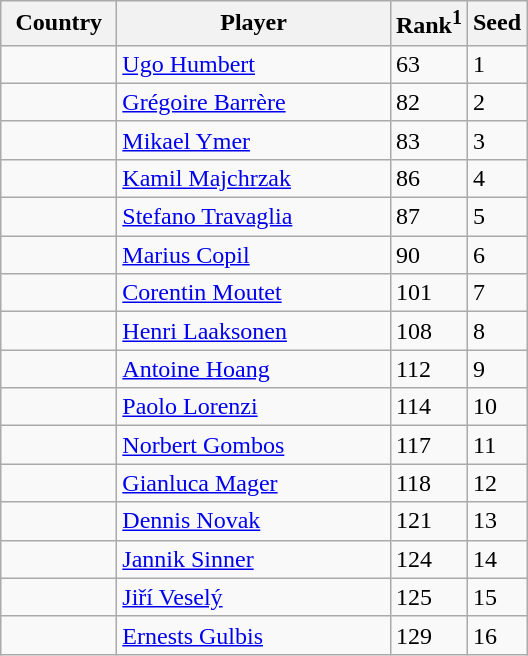<table class="sortable wikitable">
<tr>
<th width="70">Country</th>
<th width="175">Player</th>
<th>Rank<sup>1</sup></th>
<th>Seed</th>
</tr>
<tr>
<td></td>
<td><a href='#'>Ugo Humbert</a></td>
<td>63</td>
<td>1</td>
</tr>
<tr>
<td></td>
<td><a href='#'>Grégoire Barrère</a></td>
<td>82</td>
<td>2</td>
</tr>
<tr>
<td></td>
<td><a href='#'>Mikael Ymer</a></td>
<td>83</td>
<td>3</td>
</tr>
<tr>
<td></td>
<td><a href='#'>Kamil Majchrzak</a></td>
<td>86</td>
<td>4</td>
</tr>
<tr>
<td></td>
<td><a href='#'>Stefano Travaglia</a></td>
<td>87</td>
<td>5</td>
</tr>
<tr>
<td></td>
<td><a href='#'>Marius Copil</a></td>
<td>90</td>
<td>6</td>
</tr>
<tr>
<td></td>
<td><a href='#'>Corentin Moutet</a></td>
<td>101</td>
<td>7</td>
</tr>
<tr>
<td></td>
<td><a href='#'>Henri Laaksonen</a></td>
<td>108</td>
<td>8</td>
</tr>
<tr>
<td></td>
<td><a href='#'>Antoine Hoang</a></td>
<td>112</td>
<td>9</td>
</tr>
<tr>
<td></td>
<td><a href='#'>Paolo Lorenzi</a></td>
<td>114</td>
<td>10</td>
</tr>
<tr>
<td></td>
<td><a href='#'>Norbert Gombos</a></td>
<td>117</td>
<td>11</td>
</tr>
<tr>
<td></td>
<td><a href='#'>Gianluca Mager</a></td>
<td>118</td>
<td>12</td>
</tr>
<tr>
<td></td>
<td><a href='#'>Dennis Novak</a></td>
<td>121</td>
<td>13</td>
</tr>
<tr>
<td></td>
<td><a href='#'>Jannik Sinner</a></td>
<td>124</td>
<td>14</td>
</tr>
<tr>
<td></td>
<td><a href='#'>Jiří Veselý</a></td>
<td>125</td>
<td>15</td>
</tr>
<tr>
<td></td>
<td><a href='#'>Ernests Gulbis</a></td>
<td>129</td>
<td>16</td>
</tr>
</table>
